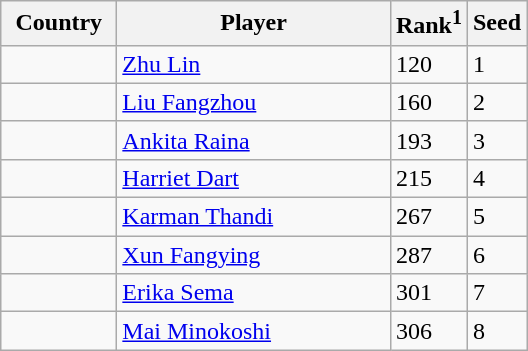<table class="sortable wikitable">
<tr>
<th width="70">Country</th>
<th width="175">Player</th>
<th>Rank<sup>1</sup></th>
<th>Seed</th>
</tr>
<tr>
<td></td>
<td><a href='#'>Zhu Lin</a></td>
<td>120</td>
<td>1</td>
</tr>
<tr>
<td></td>
<td><a href='#'>Liu Fangzhou</a></td>
<td>160</td>
<td>2</td>
</tr>
<tr>
<td></td>
<td><a href='#'>Ankita Raina</a></td>
<td>193</td>
<td>3</td>
</tr>
<tr>
<td></td>
<td><a href='#'>Harriet Dart</a></td>
<td>215</td>
<td>4</td>
</tr>
<tr>
<td></td>
<td><a href='#'>Karman Thandi</a></td>
<td>267</td>
<td>5</td>
</tr>
<tr>
<td></td>
<td><a href='#'>Xun Fangying</a></td>
<td>287</td>
<td>6</td>
</tr>
<tr>
<td></td>
<td><a href='#'>Erika Sema</a></td>
<td>301</td>
<td>7</td>
</tr>
<tr>
<td></td>
<td><a href='#'>Mai Minokoshi</a></td>
<td>306</td>
<td>8</td>
</tr>
</table>
